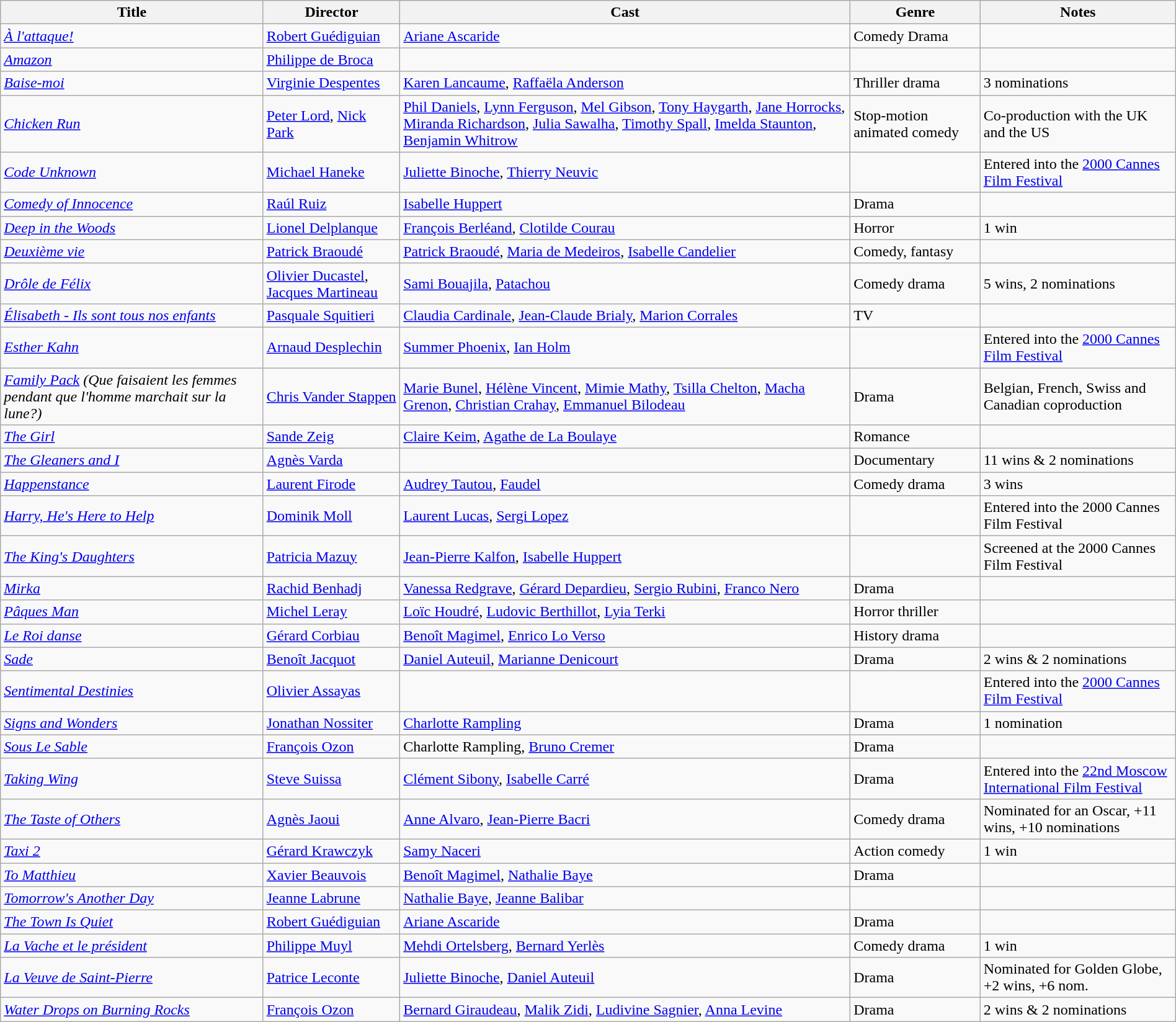<table class="wikitable sortable" width="100%">
<tr>
<th>Title</th>
<th>Director</th>
<th>Cast</th>
<th>Genre</th>
<th>Notes</th>
</tr>
<tr>
<td><em><a href='#'>À l'attaque!</a></em></td>
<td><a href='#'>Robert Guédiguian</a></td>
<td><a href='#'>Ariane Ascaride</a></td>
<td>Comedy Drama</td>
<td></td>
</tr>
<tr>
<td><em><a href='#'>Amazon</a></em></td>
<td><a href='#'>Philippe de Broca</a></td>
<td></td>
<td></td>
<td></td>
</tr>
<tr>
<td><em><a href='#'>Baise-moi</a></em></td>
<td><a href='#'>Virginie Despentes</a></td>
<td><a href='#'>Karen Lancaume</a>, <a href='#'>Raffaëla Anderson</a></td>
<td>Thriller drama</td>
<td>3 nominations</td>
</tr>
<tr>
<td><em><a href='#'>Chicken Run</a></em></td>
<td><a href='#'>Peter Lord</a>, <a href='#'>Nick Park</a></td>
<td><a href='#'>Phil Daniels</a>, <a href='#'>Lynn Ferguson</a>, <a href='#'>Mel Gibson</a>, <a href='#'>Tony Haygarth</a>, <a href='#'>Jane Horrocks</a>, <a href='#'>Miranda Richardson</a>, <a href='#'>Julia Sawalha</a>, <a href='#'>Timothy Spall</a>, <a href='#'>Imelda Staunton</a>, <a href='#'>Benjamin Whitrow</a></td>
<td>Stop-motion animated comedy</td>
<td>Co-production with the UK and the US</td>
</tr>
<tr>
<td><em><a href='#'>Code Unknown</a></em></td>
<td><a href='#'>Michael Haneke</a></td>
<td><a href='#'>Juliette Binoche</a>, <a href='#'>Thierry Neuvic</a></td>
<td></td>
<td>Entered into the <a href='#'>2000 Cannes Film Festival</a></td>
</tr>
<tr>
<td><em><a href='#'>Comedy of Innocence</a></em></td>
<td><a href='#'>Raúl Ruiz</a></td>
<td><a href='#'>Isabelle Huppert</a></td>
<td>Drama</td>
<td></td>
</tr>
<tr>
<td><em><a href='#'>Deep in the Woods</a></em></td>
<td><a href='#'>Lionel Delplanque</a></td>
<td><a href='#'>François Berléand</a>, <a href='#'>Clotilde Courau</a></td>
<td>Horror</td>
<td>1 win</td>
</tr>
<tr>
<td><em><a href='#'>Deuxième vie</a></em></td>
<td><a href='#'>Patrick Braoudé</a></td>
<td><a href='#'>Patrick Braoudé</a>, <a href='#'>Maria de Medeiros</a>, <a href='#'>Isabelle Candelier</a></td>
<td>Comedy, fantasy</td>
<td></td>
</tr>
<tr>
<td><em><a href='#'>Drôle de Félix</a></em></td>
<td><a href='#'>Olivier Ducastel</a>, <a href='#'>Jacques Martineau</a></td>
<td><a href='#'>Sami Bouajila</a>, <a href='#'>Patachou</a></td>
<td>Comedy drama</td>
<td>5 wins, 2 nominations</td>
</tr>
<tr>
<td><em><a href='#'>Élisabeth - Ils sont tous nos enfants</a></em></td>
<td><a href='#'>Pasquale Squitieri</a></td>
<td><a href='#'>Claudia Cardinale</a>, <a href='#'>Jean-Claude Brialy</a>, <a href='#'>Marion Corrales</a></td>
<td>TV</td>
<td></td>
</tr>
<tr>
<td><em><a href='#'>Esther Kahn</a></em></td>
<td><a href='#'>Arnaud Desplechin</a></td>
<td><a href='#'>Summer Phoenix</a>, <a href='#'>Ian Holm</a></td>
<td></td>
<td>Entered into the <a href='#'>2000 Cannes Film Festival</a></td>
</tr>
<tr>
<td><em><a href='#'>Family Pack</a> (Que faisaient les femmes pendant que l'homme marchait sur la lune?)</em></td>
<td><a href='#'>Chris Vander Stappen</a></td>
<td><a href='#'>Marie Bunel</a>, <a href='#'>Hélène Vincent</a>, <a href='#'>Mimie Mathy</a>, <a href='#'>Tsilla Chelton</a>, <a href='#'>Macha Grenon</a>, <a href='#'>Christian Crahay</a>, <a href='#'>Emmanuel Bilodeau</a></td>
<td>Drama</td>
<td>Belgian, French, Swiss and Canadian coproduction</td>
</tr>
<tr>
<td><em><a href='#'>The Girl</a></em></td>
<td><a href='#'>Sande Zeig</a></td>
<td><a href='#'>Claire Keim</a>, <a href='#'>Agathe de La Boulaye</a></td>
<td>Romance</td>
<td></td>
</tr>
<tr>
<td><em><a href='#'>The Gleaners and I</a></em></td>
<td><a href='#'>Agnès Varda</a></td>
<td></td>
<td>Documentary</td>
<td>11 wins & 2 nominations</td>
</tr>
<tr>
<td><em><a href='#'>Happenstance</a></em></td>
<td><a href='#'>Laurent Firode</a></td>
<td><a href='#'>Audrey Tautou</a>, <a href='#'>Faudel</a></td>
<td>Comedy drama</td>
<td>3 wins</td>
</tr>
<tr>
<td><em><a href='#'>Harry, He's Here to Help</a></em></td>
<td><a href='#'>Dominik Moll</a></td>
<td><a href='#'>Laurent Lucas</a>, <a href='#'>Sergi Lopez</a></td>
<td></td>
<td>Entered into the 2000 Cannes Film Festival</td>
</tr>
<tr>
<td><em><a href='#'>The King's Daughters</a></em></td>
<td><a href='#'>Patricia Mazuy</a></td>
<td><a href='#'>Jean-Pierre Kalfon</a>, <a href='#'>Isabelle Huppert</a></td>
<td></td>
<td>Screened at the 2000 Cannes Film Festival</td>
</tr>
<tr>
<td><em><a href='#'>Mirka</a></em></td>
<td><a href='#'>Rachid Benhadj</a></td>
<td><a href='#'>Vanessa Redgrave</a>, <a href='#'>Gérard Depardieu</a>, <a href='#'>Sergio Rubini</a>, <a href='#'>Franco Nero</a></td>
<td>Drama</td>
<td></td>
</tr>
<tr>
<td><em><a href='#'>Pâques Man</a></em></td>
<td><a href='#'>Michel Leray</a></td>
<td><a href='#'>Loïc Houdré</a>, <a href='#'>Ludovic Berthillot</a>, <a href='#'>Lyia Terki</a></td>
<td>Horror thriller</td>
<td></td>
</tr>
<tr>
<td><em><a href='#'>Le Roi danse</a></em></td>
<td><a href='#'>Gérard Corbiau</a></td>
<td><a href='#'>Benoît Magimel</a>, <a href='#'>Enrico Lo Verso</a></td>
<td>History drama</td>
<td></td>
</tr>
<tr>
<td><em><a href='#'>Sade</a></em></td>
<td><a href='#'>Benoît Jacquot</a></td>
<td><a href='#'>Daniel Auteuil</a>, <a href='#'>Marianne Denicourt</a></td>
<td>Drama</td>
<td>2 wins & 2 nominations</td>
</tr>
<tr>
<td><em><a href='#'>Sentimental Destinies</a></em></td>
<td><a href='#'>Olivier Assayas</a></td>
<td></td>
<td></td>
<td>Entered into the <a href='#'>2000 Cannes Film Festival</a></td>
</tr>
<tr>
<td><em><a href='#'>Signs and Wonders</a></em></td>
<td><a href='#'>Jonathan Nossiter</a></td>
<td><a href='#'>Charlotte Rampling</a></td>
<td>Drama</td>
<td>1 nomination</td>
</tr>
<tr>
<td><em><a href='#'>Sous Le Sable</a></em></td>
<td><a href='#'>François Ozon</a></td>
<td>Charlotte Rampling, <a href='#'>Bruno Cremer</a></td>
<td>Drama</td>
<td></td>
</tr>
<tr>
<td><em><a href='#'>Taking Wing</a></em></td>
<td><a href='#'>Steve Suissa</a></td>
<td><a href='#'>Clément Sibony</a>, <a href='#'>Isabelle Carré</a></td>
<td>Drama</td>
<td>Entered into the <a href='#'>22nd Moscow International Film Festival</a></td>
</tr>
<tr>
<td><em><a href='#'>The Taste of Others</a></em></td>
<td><a href='#'>Agnès Jaoui</a></td>
<td><a href='#'>Anne Alvaro</a>, <a href='#'>Jean-Pierre Bacri</a></td>
<td>Comedy drama</td>
<td>Nominated for an Oscar, +11 wins, +10 nominations</td>
</tr>
<tr>
<td><em><a href='#'>Taxi 2</a></em></td>
<td><a href='#'>Gérard Krawczyk</a></td>
<td><a href='#'>Samy Naceri</a></td>
<td>Action comedy</td>
<td>1 win</td>
</tr>
<tr>
<td><em><a href='#'>To Matthieu</a></em></td>
<td><a href='#'>Xavier Beauvois</a></td>
<td><a href='#'>Benoît Magimel</a>, <a href='#'>Nathalie Baye</a></td>
<td>Drama</td>
<td></td>
</tr>
<tr>
<td><em><a href='#'>Tomorrow's Another Day</a></em></td>
<td><a href='#'>Jeanne Labrune</a></td>
<td><a href='#'>Nathalie Baye</a>, <a href='#'>Jeanne Balibar</a></td>
<td></td>
<td></td>
</tr>
<tr>
<td><em><a href='#'>The Town Is Quiet</a></em></td>
<td><a href='#'>Robert Guédiguian</a></td>
<td><a href='#'>Ariane Ascaride</a></td>
<td>Drama</td>
<td></td>
</tr>
<tr>
<td><em><a href='#'>La Vache et le président</a></em></td>
<td><a href='#'>Philippe Muyl</a></td>
<td><a href='#'>Mehdi Ortelsberg</a>, <a href='#'>Bernard Yerlès</a></td>
<td>Comedy drama</td>
<td>1 win</td>
</tr>
<tr>
<td><em><a href='#'>La Veuve de Saint-Pierre</a></em></td>
<td><a href='#'>Patrice Leconte</a></td>
<td><a href='#'>Juliette Binoche</a>, <a href='#'>Daniel Auteuil</a></td>
<td>Drama</td>
<td>Nominated for Golden Globe, +2 wins, +6 nom.</td>
</tr>
<tr>
<td><em><a href='#'>Water Drops on Burning Rocks</a></em></td>
<td><a href='#'>François Ozon</a></td>
<td><a href='#'>Bernard Giraudeau</a>, <a href='#'>Malik Zidi</a>, <a href='#'>Ludivine Sagnier</a>, <a href='#'>Anna Levine</a></td>
<td>Drama</td>
<td>2 wins & 2 nominations</td>
</tr>
</table>
